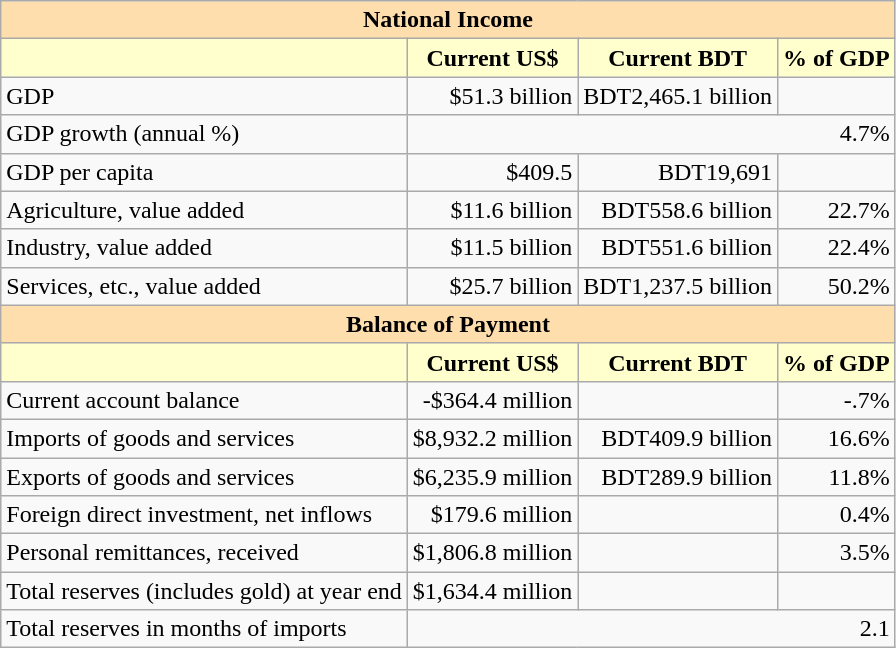<table class="wikitable">
<tr>
<th colspan="4" style="background: #ffdead;">National Income</th>
</tr>
<tr>
<th style="background: #ffffcd;"></th>
<th style="background: #ffffcd;">Current US$</th>
<th style="background: #ffffcd;">Current BDT</th>
<th style="background: #ffffcd;">% of GDP</th>
</tr>
<tr>
<td>GDP</td>
<td style="text-align: right;">$51.3 billion</td>
<td style="text-align: right;">BDT2,465.1 billion</td>
<td style="text-align: right;"></td>
</tr>
<tr>
<td>GDP growth (annual %)</td>
<td colspan="3"  style="text-align: right;">4.7%</td>
</tr>
<tr>
<td>GDP per capita</td>
<td style="text-align: right;">$409.5</td>
<td style="text-align: right;">BDT19,691</td>
<td style="text-align: right;"></td>
</tr>
<tr>
<td>Agriculture, value added</td>
<td style="text-align: right;">$11.6 billion</td>
<td style="text-align: right;">BDT558.6 billion</td>
<td style="text-align: right;">22.7%</td>
</tr>
<tr>
<td>Industry, value added</td>
<td style="text-align: right;">$11.5 billion</td>
<td style="text-align: right;">BDT551.6 billion</td>
<td style="text-align: right;">22.4%</td>
</tr>
<tr>
<td>Services, etc., value added</td>
<td style="text-align: right;">$25.7 billion</td>
<td style="text-align: right;">BDT1,237.5 billion</td>
<td style="text-align: right;">50.2%</td>
</tr>
<tr>
<th colspan="4" style="background: #ffdead;">Balance of Payment</th>
</tr>
<tr>
<th style="background: #ffffcd;"></th>
<th style="background: #ffffcd;">Current US$</th>
<th style="background: #ffffcd;">Current BDT</th>
<th style="background: #ffffcd;">% of GDP</th>
</tr>
<tr>
<td>Current account balance</td>
<td style="text-align: right;">-$364.4 million</td>
<td style="text-align: right;"></td>
<td style="text-align: right;">-.7%</td>
</tr>
<tr>
<td>Imports of goods and services</td>
<td style="text-align: right;">$8,932.2 million</td>
<td style="text-align: right;">BDT409.9 billion</td>
<td style="text-align: right;">16.6%</td>
</tr>
<tr>
<td>Exports of goods and services</td>
<td style="text-align: right;">$6,235.9 million</td>
<td style="text-align: right;">BDT289.9 billion</td>
<td style="text-align: right;">11.8%</td>
</tr>
<tr>
<td>Foreign direct investment, net inflows</td>
<td style="text-align: right;">$179.6 million</td>
<td style="text-align: right;"></td>
<td style="text-align: right;">0.4%</td>
</tr>
<tr>
<td>Personal remittances, received</td>
<td style="text-align: right;">$1,806.8 million</td>
<td style="text-align: right;"></td>
<td style="text-align: right;">3.5%</td>
</tr>
<tr>
<td>Total reserves (includes gold) at year end</td>
<td style="text-align: right;">$1,634.4 million</td>
<td style="text-align: right;"></td>
<td style="text-align: right;"></td>
</tr>
<tr>
<td>Total reserves in months of imports</td>
<td colspan="3"  style="text-align: right;">2.1</td>
</tr>
</table>
